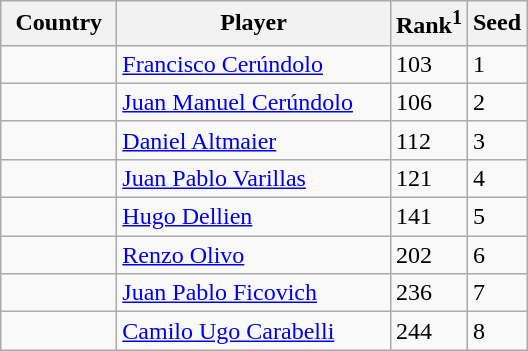<table class="sortable wikitable">
<tr>
<th width="70">Country</th>
<th width="175">Player</th>
<th>Rank<sup>1</sup></th>
<th>Seed</th>
</tr>
<tr>
<td></td>
<td><a href='#'>Francisco Cerúndolo</a></td>
<td>103</td>
<td>1</td>
</tr>
<tr>
<td></td>
<td><a href='#'>Juan Manuel Cerúndolo</a></td>
<td>106</td>
<td>2</td>
</tr>
<tr>
<td></td>
<td><a href='#'>Daniel Altmaier</a></td>
<td>112</td>
<td>3</td>
</tr>
<tr>
<td></td>
<td><a href='#'>Juan Pablo Varillas</a></td>
<td>121</td>
<td>4</td>
</tr>
<tr>
<td></td>
<td><a href='#'>Hugo Dellien</a></td>
<td>141</td>
<td>5</td>
</tr>
<tr>
<td></td>
<td><a href='#'>Renzo Olivo</a></td>
<td>202</td>
<td>6</td>
</tr>
<tr>
<td></td>
<td><a href='#'>Juan Pablo Ficovich</a></td>
<td>236</td>
<td>7</td>
</tr>
<tr>
<td></td>
<td><a href='#'>Camilo Ugo Carabelli</a></td>
<td>244</td>
<td>8</td>
</tr>
</table>
